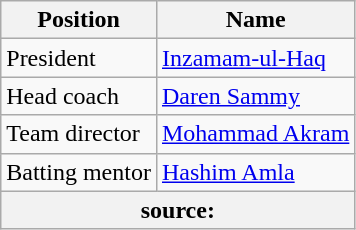<table class="wikitable">
<tr>
<th>Position</th>
<th>Name</th>
</tr>
<tr>
<td>President</td>
<td><a href='#'>Inzamam-ul-Haq</a></td>
</tr>
<tr>
<td>Head coach</td>
<td><a href='#'>Daren Sammy</a></td>
</tr>
<tr>
<td>Team director</td>
<td><a href='#'>Mohammad Akram</a></td>
</tr>
<tr>
<td>Batting mentor</td>
<td><a href='#'>Hashim Amla</a></td>
</tr>
<tr>
<th colspan="2">source:</th>
</tr>
</table>
